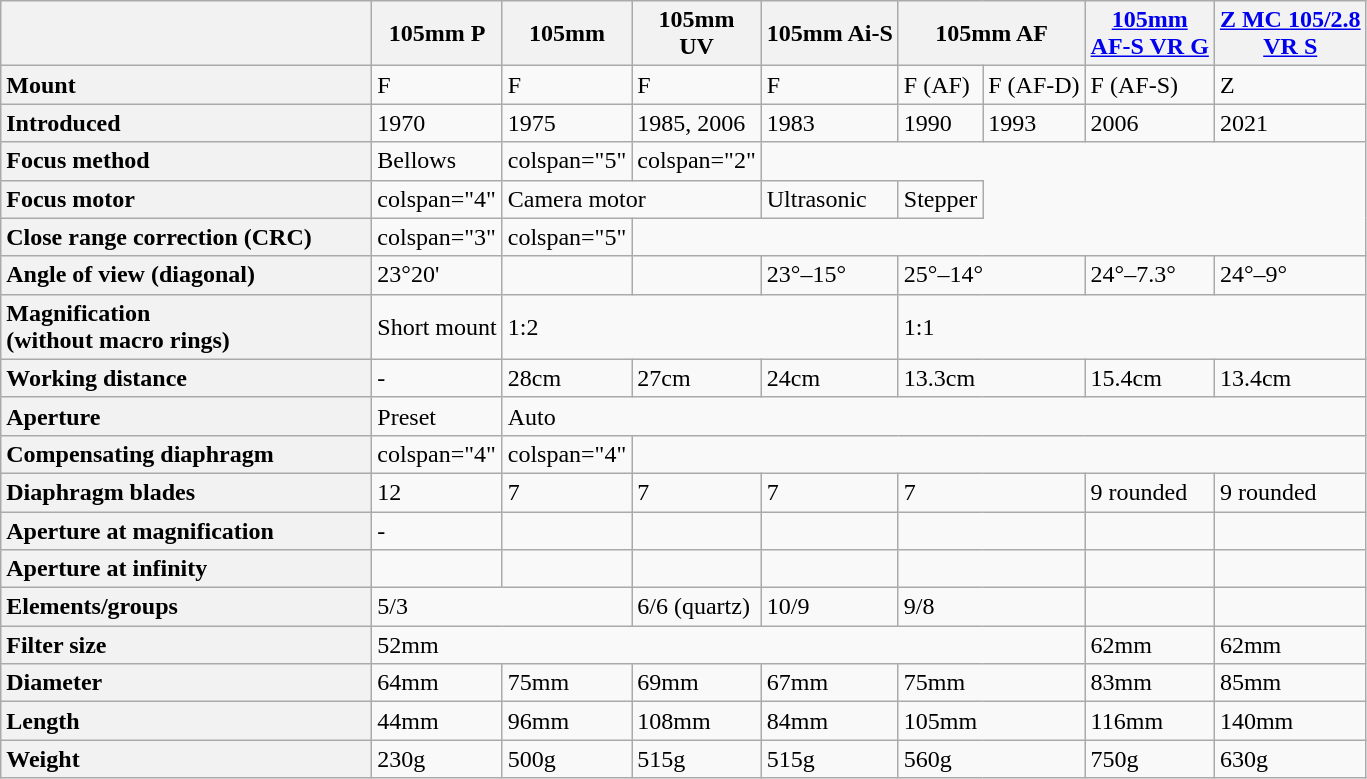<table class="wikitable">
<tr>
<th style="width: 15em"></th>
<th>105mm  P</th>
<th>105mm </th>
<th>105mm <br>UV</th>
<th>105mm  Ai‑S</th>
<th colspan="2">105mm  AF</th>
<th><a href='#'>105mm <br>AF‑S VR G</a></th>
<th><a href='#'>Z MC 105/2.8<br>VR S</a></th>
</tr>
<tr>
<th style="text-align: left">Mount</th>
<td>F</td>
<td>F</td>
<td>F</td>
<td>F</td>
<td>F (AF)</td>
<td>F (AF‑D)</td>
<td>F (AF‑S)</td>
<td>Z</td>
</tr>
<tr>
<th style="text-align: left">Introduced</th>
<td>1970</td>
<td>1975</td>
<td>1985, 2006</td>
<td>1983</td>
<td>1990</td>
<td>1993</td>
<td>2006</td>
<td>2021</td>
</tr>
<tr>
<th style="text-align: left">Focus method</th>
<td>Bellows</td>
<td>colspan="5" </td>
<td>colspan="2" </td>
</tr>
<tr>
<th style="text-align: left">Focus motor</th>
<td>colspan="4" </td>
<td colspan="2">Camera motor</td>
<td>Ultrasonic</td>
<td>Stepper</td>
</tr>
<tr>
<th style="text-align: left">Close range correction (CRC)</th>
<td>colspan="3" </td>
<td>colspan="5" </td>
</tr>
<tr>
<th style="text-align: left">Angle of view (diagonal)</th>
<td>23°20'</td>
<td></td>
<td></td>
<td>23°–15°</td>
<td colspan="2">25°–14°</td>
<td>24°–7.3°</td>
<td>24°–9°</td>
</tr>
<tr>
<th style="text-align: left">Magnification<br>(without macro rings)</th>
<td>Short mount</td>
<td colspan="3">1:2</td>
<td colspan="4">1:1</td>
</tr>
<tr>
<th style="text-align: left">Working distance</th>
<td>-</td>
<td>28cm</td>
<td>27cm</td>
<td>24cm</td>
<td colspan="2">13.3cm</td>
<td>15.4cm</td>
<td>13.4cm</td>
</tr>
<tr>
<th style="text-align: left">Aperture</th>
<td>Preset</td>
<td colspan="7">Auto</td>
</tr>
<tr>
<th style="text-align: left">Compensating diaphragm</th>
<td>colspan="4" </td>
<td>colspan="4" </td>
</tr>
<tr>
<th style="text-align: left">Diaphragm blades</th>
<td>12</td>
<td>7</td>
<td>7</td>
<td>7</td>
<td colspan="2">7</td>
<td>9 rounded</td>
<td>9 rounded</td>
</tr>
<tr>
<th style="text-align: left">Aperture at magnification</th>
<td>-</td>
<td></td>
<td></td>
<td></td>
<td colspan="2"></td>
<td></td>
<td></td>
</tr>
<tr>
<th style="text-align: left">Aperture at infinity</th>
<td></td>
<td></td>
<td></td>
<td></td>
<td colspan="2"></td>
<td></td>
<td></td>
</tr>
<tr>
<th style="text-align: left">Elements/groups</th>
<td colspan="2">5/3</td>
<td>6/6 (quartz)</td>
<td>10/9</td>
<td colspan="2">9/8</td>
<td></td>
<td></td>
</tr>
<tr>
<th style="text-align: left">Filter size</th>
<td colspan="6">52mm</td>
<td>62mm</td>
<td>62mm</td>
</tr>
<tr>
<th style="text-align: left">Diameter</th>
<td>64mm</td>
<td>75mm</td>
<td>69mm</td>
<td>67mm</td>
<td colspan="2">75mm</td>
<td>83mm</td>
<td>85mm</td>
</tr>
<tr>
<th style="text-align: left">Length</th>
<td>44mm</td>
<td>96mm</td>
<td>108mm</td>
<td>84mm</td>
<td colspan="2">105mm</td>
<td>116mm</td>
<td>140mm</td>
</tr>
<tr>
<th style="text-align: left">Weight</th>
<td>230g</td>
<td>500g</td>
<td>515g</td>
<td>515g</td>
<td colspan="2">560g</td>
<td>750g</td>
<td>630g</td>
</tr>
</table>
